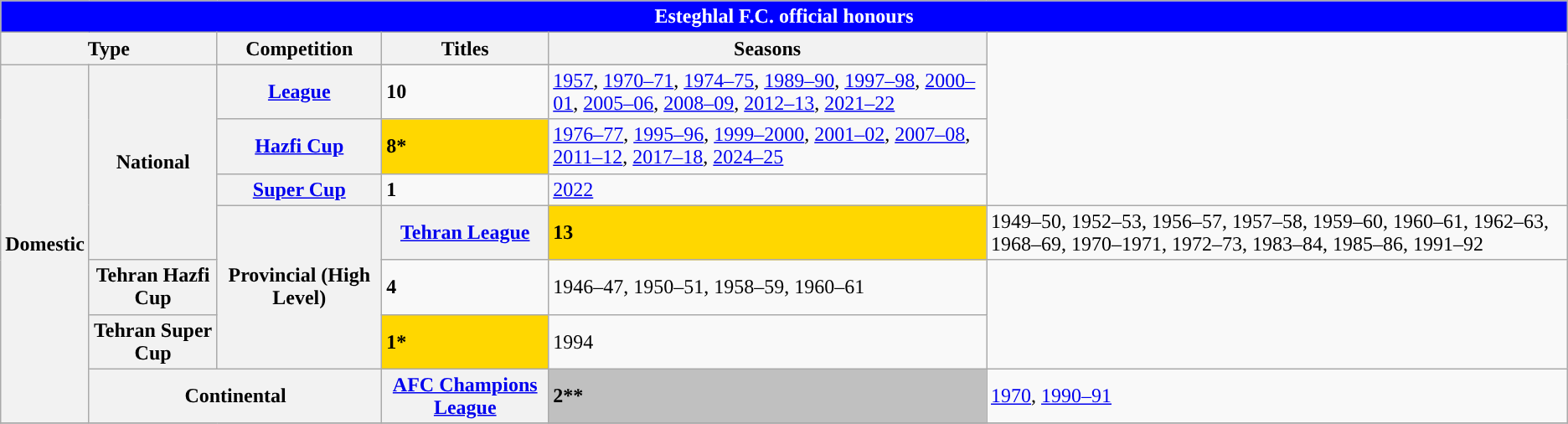<table class="wikitable">
<tr>
<th colspan="6" style="background:#0000FF; color:#FFFFFF; ">Esteghlal F.C. official honours</th>
</tr>
<tr>
<th colspan="2">Type</th>
<th>Competition</th>
<th>Titles</th>
<th>Seasons</th>
</tr>
<tr>
<th rowspan="8">Domestic</th>
<th rowspan="5">National</th>
</tr>
<tr>
<th><a href='#'>League</a></th>
<td><strong>10</strong></td>
<td><a href='#'>1957</a>, <a href='#'>1970–71</a>, <a href='#'>1974–75</a>, <a href='#'>1989–90</a>, <a href='#'>1997–98</a>, <a href='#'>2000–01</a>, <a href='#'>2005–06</a>, <a href='#'>2008–09</a>, <a href='#'>2012–13</a>, <a href='#'>2021–22</a></td>
</tr>
<tr>
<th><a href='#'>Hazfi Cup</a></th>
<td bgcolor="gold"><strong>8*</strong></td>
<td><a href='#'>1976–77</a>, <a href='#'>1995–96</a>, <a href='#'>1999–2000</a>, <a href='#'>2001–02</a>, <a href='#'>2007–08</a>, <a href='#'>2011–12</a>, <a href='#'>2017–18</a>, <a href='#'>2024–25</a></td>
</tr>
<tr>
<th><a href='#'>Super Cup</a></th>
<td><strong>1</strong></td>
<td><a href='#'>2022</a></td>
</tr>
<tr>
<th rowspan="3">Provincial (High Level)</th>
<th><a href='#'>Tehran League</a></th>
<td bgcolor="gold"><strong>13</strong></td>
<td>1949–50, 1952–53, 1956–57, 1957–58, 1959–60, 1960–61, 1962–63, 1968–69, 1970–1971, 1972–73, 1983–84, 1985–86, 1991–92</td>
</tr>
<tr>
<th>Tehran Hazfi Cup</th>
<td><strong>4</strong></td>
<td>1946–47, 1950–51, 1958–59, 1960–61</td>
</tr>
<tr>
<th>Tehran Super Cup</th>
<td bgcolor="gold"><strong>1*</strong></td>
<td>1994</td>
</tr>
<tr>
<th colspan="2">Continental</th>
<th><a href='#'>AFC Champions League</a></th>
<td bgcolor="silver"><strong>2**</strong></td>
<td><a href='#'>1970</a>, <a href='#'>1990–91</a></td>
</tr>
<tr>
</tr>
</table>
